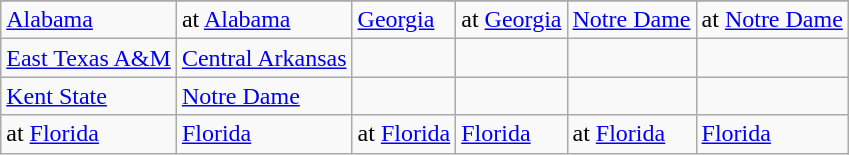<table class="wikitable">
<tr>
</tr>
<tr>
<td><a href='#'>Alabama</a></td>
<td>at <a href='#'>Alabama</a></td>
<td><a href='#'>Georgia</a></td>
<td>at <a href='#'>Georgia</a></td>
<td><a href='#'>Notre Dame</a></td>
<td>at <a href='#'>Notre Dame</a></td>
</tr>
<tr>
<td><a href='#'>East Texas A&M</a></td>
<td><a href='#'>Central Arkansas</a></td>
<td></td>
<td></td>
<td></td>
<td></td>
</tr>
<tr>
<td><a href='#'>Kent State</a></td>
<td><a href='#'>Notre Dame</a></td>
<td></td>
<td></td>
<td></td>
<td></td>
</tr>
<tr>
<td>at <a href='#'>Florida</a></td>
<td><a href='#'>Florida</a></td>
<td>at <a href='#'>Florida</a></td>
<td><a href='#'>Florida</a></td>
<td>at <a href='#'>Florida</a></td>
<td><a href='#'>Florida</a></td>
</tr>
</table>
